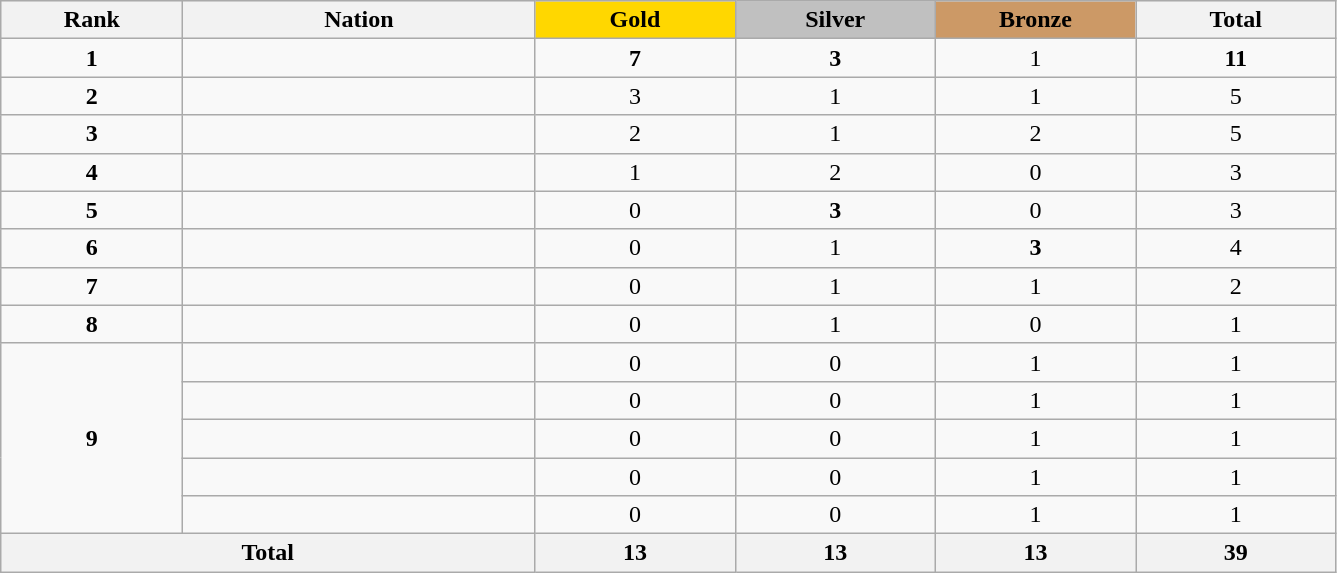<table class="wikitable collapsible autocollapse plainrowheaders" width=70.5% style="text-align:center;">
<tr style="background-color:#EDEDED;">
<th width=100px class="hintergrundfarbe5">Rank</th>
<th width=200px class="hintergrundfarbe6">Nation</th>
<th style="background:    gold; width:15%">Gold</th>
<th style="background:  silver; width:15%">Silver</th>
<th style="background: #CC9966; width:15%">Bronze</th>
<th class="hintergrundfarbe6" style="width:15%">Total</th>
</tr>
<tr>
<td><strong>1</strong></td>
<td align=left></td>
<td><strong>7</strong></td>
<td><strong>3</strong></td>
<td>1</td>
<td><strong>11</strong></td>
</tr>
<tr>
<td><strong>2</strong></td>
<td align=left></td>
<td>3</td>
<td>1</td>
<td>1</td>
<td>5</td>
</tr>
<tr>
<td><strong>3</strong></td>
<td align=left></td>
<td>2</td>
<td>1</td>
<td>2</td>
<td>5</td>
</tr>
<tr>
<td><strong>4</strong></td>
<td align=left></td>
<td>1</td>
<td>2</td>
<td>0</td>
<td>3</td>
</tr>
<tr>
<td><strong>5</strong></td>
<td align=left></td>
<td>0</td>
<td><strong>3</strong></td>
<td>0</td>
<td>3</td>
</tr>
<tr>
<td><strong>6</strong></td>
<td align=left></td>
<td>0</td>
<td>1</td>
<td><strong>3</strong></td>
<td>4</td>
</tr>
<tr>
<td><strong>7</strong></td>
<td align=left></td>
<td>0</td>
<td>1</td>
<td>1</td>
<td>2</td>
</tr>
<tr>
<td><strong>8</strong></td>
<td align=left></td>
<td>0</td>
<td>1</td>
<td>0</td>
<td>1</td>
</tr>
<tr>
<td rowspan=5><strong>9</strong></td>
<td align=left></td>
<td>0</td>
<td>0</td>
<td>1</td>
<td>1</td>
</tr>
<tr>
<td align=left></td>
<td>0</td>
<td>0</td>
<td>1</td>
<td>1</td>
</tr>
<tr>
<td align=left></td>
<td>0</td>
<td>0</td>
<td>1</td>
<td>1</td>
</tr>
<tr>
<td align=left></td>
<td>0</td>
<td>0</td>
<td>1</td>
<td>1</td>
</tr>
<tr>
<td align=left></td>
<td>0</td>
<td>0</td>
<td>1</td>
<td>1</td>
</tr>
<tr>
<th colspan=2>Total</th>
<th>13</th>
<th>13</th>
<th>13</th>
<th>39</th>
</tr>
</table>
